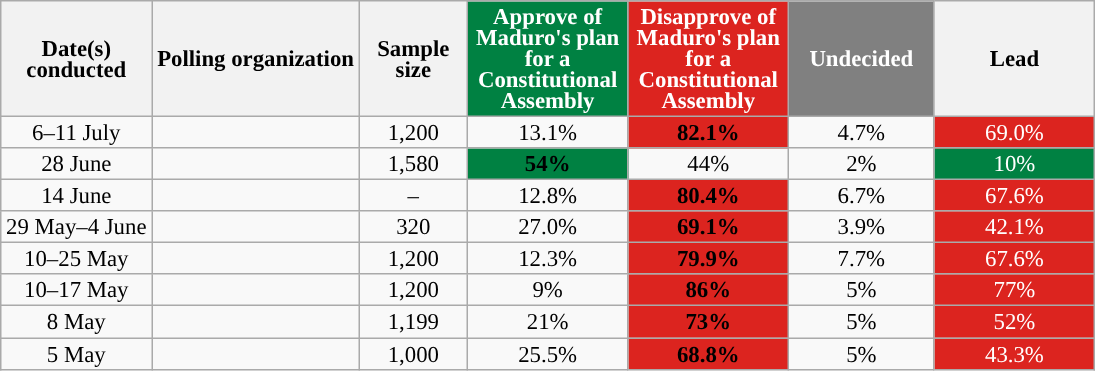<table class="wikitable sortable" style="text-align: center; line-height: 14px; font-size: 95%;">
<tr>
<th>Date(s)<br>conducted</th>
<th>Polling organization</th>
<th class="unsortable" style="width: 65px;">Sample size</th>
<th class="unsortable" style="background: rgb(0, 129, 66); width: 100px; color: white;">Approve of Maduro's plan for a Constitutional Assembly</th>
<th class="unsortable" style="background: rgb(220, 36, 31); width: 100px; color: white;">Disapprove of Maduro's plan for a Constitutional Assembly</th>
<th class="unsortable" style="background: gray; width: 90px; color: white;">Undecided</th>
<th class="unsortable" style="width: 80px;">Lead</th>
</tr>
<tr>
<td data-sort-value="2014-09-17">6–11 July</td>
<td></td>
<td>1,200</td>
<td>13.1%</td>
<td style="background: rgb(220, 36, 31);"><strong>82.1%</strong></td>
<td>4.7%</td>
<td style="background: rgb(220, 36, 31); color: white;">69.0%</td>
</tr>
<tr>
<td data-sort-value="2014-09-17">28 June</td>
<td></td>
<td>1,580</td>
<td style="background: rgb(0, 129, 66)"><strong>54%</strong></td>
<td>44%</td>
<td>2%</td>
<td style="background: rgb(0, 129, 66); width: 100px; color: white;">10%</td>
</tr>
<tr>
<td data-sort-value="2014-09-17">14 June</td>
<td></td>
<td>–</td>
<td>12.8%</td>
<td style="background: rgb(220, 36, 31);"><strong>80.4%</strong></td>
<td>6.7%</td>
<td style="background: rgb(220, 36, 31); color: white;">67.6%</td>
</tr>
<tr>
<td data-sort-value="2014-09-17">29 May–4 June</td>
<td></td>
<td>320</td>
<td>27.0%</td>
<td style="background: rgb(220, 36, 31);"><strong>69.1%</strong></td>
<td>3.9%</td>
<td style="background: rgb(220, 36, 31); color: white;">42.1%</td>
</tr>
<tr>
<td data-sort-value="2014-09-17">10–25 May</td>
<td></td>
<td>1,200</td>
<td>12.3%</td>
<td style="background: rgb(220, 36, 31);"><strong>79.9%</strong></td>
<td>7.7%</td>
<td style="background: rgb(220, 36, 31); color: white;">67.6%</td>
</tr>
<tr>
<td data-sort-value="2014-09-17">10–17 May</td>
<td></td>
<td>1,200</td>
<td>9%</td>
<td style="background: rgb(220, 36, 31);"><strong>86%</strong></td>
<td>5%</td>
<td style="background: rgb(220, 36, 31); color: white;">77%</td>
</tr>
<tr>
<td data-sort-value="2014-09-17">8 May</td>
<td></td>
<td>1,199</td>
<td>21%</td>
<td style="background: rgb(220, 36, 31);"><strong>73%</strong></td>
<td>5%</td>
<td style="background: rgb(220, 36, 31); color: white;">52%</td>
</tr>
<tr>
<td data-sort-value="2014-09-17">5 May</td>
<td></td>
<td>1,000</td>
<td>25.5%</td>
<td style="background: rgb(220, 36, 31);"><strong>68.8%</strong></td>
<td>5%</td>
<td style="background: rgb(220, 36, 31); color: white;">43.3%</td>
</tr>
</table>
